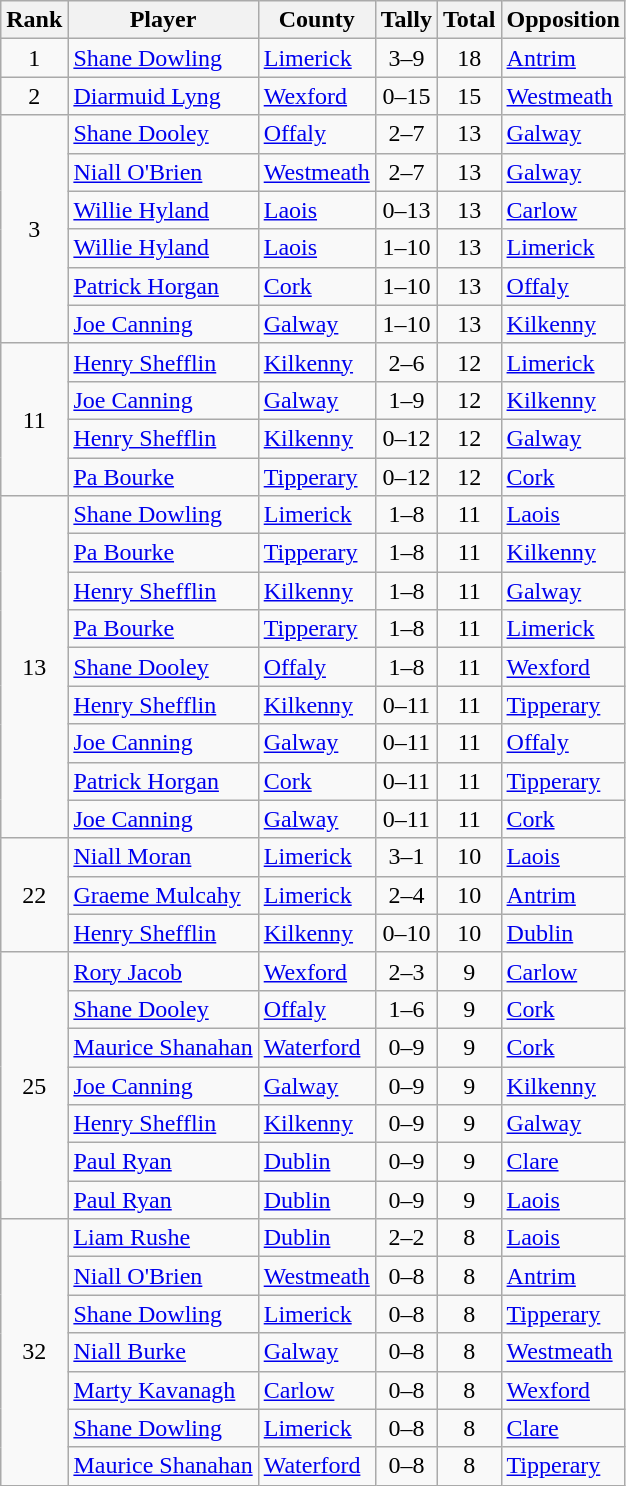<table class="wikitable">
<tr>
<th>Rank</th>
<th>Player</th>
<th>County</th>
<th>Tally</th>
<th>Total</th>
<th>Opposition</th>
</tr>
<tr>
<td rowspan=1 align=center>1</td>
<td><a href='#'>Shane Dowling</a></td>
<td><a href='#'>Limerick</a></td>
<td align=center>3–9</td>
<td align=center>18</td>
<td><a href='#'>Antrim</a></td>
</tr>
<tr>
<td rowspan=1 align=center>2</td>
<td><a href='#'>Diarmuid Lyng</a></td>
<td><a href='#'>Wexford</a></td>
<td align=center>0–15</td>
<td align=center>15</td>
<td><a href='#'>Westmeath</a></td>
</tr>
<tr>
<td rowspan=6 align=center>3</td>
<td><a href='#'>Shane Dooley</a></td>
<td><a href='#'>Offaly</a></td>
<td align=center>2–7</td>
<td align=center>13</td>
<td><a href='#'>Galway</a></td>
</tr>
<tr>
<td><a href='#'>Niall O'Brien</a></td>
<td><a href='#'>Westmeath</a></td>
<td align=center>2–7</td>
<td align=center>13</td>
<td><a href='#'>Galway</a></td>
</tr>
<tr>
<td><a href='#'>Willie Hyland</a></td>
<td><a href='#'>Laois</a></td>
<td align=center>0–13</td>
<td align=center>13</td>
<td><a href='#'>Carlow</a></td>
</tr>
<tr>
<td><a href='#'>Willie Hyland</a></td>
<td><a href='#'>Laois</a></td>
<td align=center>1–10</td>
<td align=center>13</td>
<td><a href='#'>Limerick</a></td>
</tr>
<tr>
<td><a href='#'>Patrick Horgan</a></td>
<td><a href='#'>Cork</a></td>
<td align=center>1–10</td>
<td align=center>13</td>
<td><a href='#'>Offaly</a></td>
</tr>
<tr>
<td><a href='#'>Joe Canning</a></td>
<td><a href='#'>Galway</a></td>
<td align=center>1–10</td>
<td align=center>13</td>
<td><a href='#'>Kilkenny</a></td>
</tr>
<tr>
<td rowspan=4 align=center>11</td>
<td><a href='#'>Henry Shefflin</a></td>
<td><a href='#'>Kilkenny</a></td>
<td align=center>2–6</td>
<td align=center>12</td>
<td><a href='#'>Limerick</a></td>
</tr>
<tr>
<td><a href='#'>Joe Canning</a></td>
<td><a href='#'>Galway</a></td>
<td align=center>1–9</td>
<td align=center>12</td>
<td><a href='#'>Kilkenny</a></td>
</tr>
<tr>
<td><a href='#'>Henry Shefflin</a></td>
<td><a href='#'>Kilkenny</a></td>
<td align=center>0–12</td>
<td align=center>12</td>
<td><a href='#'>Galway</a></td>
</tr>
<tr>
<td><a href='#'>Pa Bourke</a></td>
<td><a href='#'>Tipperary</a></td>
<td align=center>0–12</td>
<td align=center>12</td>
<td><a href='#'>Cork</a></td>
</tr>
<tr>
<td rowspan=9 align=center>13</td>
<td><a href='#'>Shane Dowling</a></td>
<td><a href='#'>Limerick</a></td>
<td align=center>1–8</td>
<td align=center>11</td>
<td><a href='#'>Laois</a></td>
</tr>
<tr>
<td><a href='#'>Pa Bourke</a></td>
<td><a href='#'>Tipperary</a></td>
<td align=center>1–8</td>
<td align=center>11</td>
<td><a href='#'>Kilkenny</a></td>
</tr>
<tr>
<td><a href='#'>Henry Shefflin</a></td>
<td><a href='#'>Kilkenny</a></td>
<td align=center>1–8</td>
<td align=center>11</td>
<td><a href='#'>Galway</a></td>
</tr>
<tr>
<td><a href='#'>Pa Bourke</a></td>
<td><a href='#'>Tipperary</a></td>
<td align=center>1–8</td>
<td align=center>11</td>
<td><a href='#'>Limerick</a></td>
</tr>
<tr>
<td><a href='#'>Shane Dooley</a></td>
<td><a href='#'>Offaly</a></td>
<td align=center>1–8</td>
<td align=center>11</td>
<td><a href='#'>Wexford</a></td>
</tr>
<tr>
<td><a href='#'>Henry Shefflin</a></td>
<td><a href='#'>Kilkenny</a></td>
<td align=center>0–11</td>
<td align=center>11</td>
<td><a href='#'>Tipperary</a></td>
</tr>
<tr>
<td><a href='#'>Joe Canning</a></td>
<td><a href='#'>Galway</a></td>
<td align=center>0–11</td>
<td align=center>11</td>
<td><a href='#'>Offaly</a></td>
</tr>
<tr>
<td><a href='#'>Patrick Horgan</a></td>
<td><a href='#'>Cork</a></td>
<td align=center>0–11</td>
<td align=center>11</td>
<td><a href='#'>Tipperary</a></td>
</tr>
<tr>
<td><a href='#'>Joe Canning</a></td>
<td><a href='#'>Galway</a></td>
<td align=center>0–11</td>
<td align=center>11</td>
<td><a href='#'>Cork</a></td>
</tr>
<tr>
<td rowspan=3 align=center>22</td>
<td><a href='#'>Niall Moran</a></td>
<td><a href='#'>Limerick</a></td>
<td align=center>3–1</td>
<td align=center>10</td>
<td><a href='#'>Laois</a></td>
</tr>
<tr>
<td><a href='#'>Graeme Mulcahy</a></td>
<td><a href='#'>Limerick</a></td>
<td align=center>2–4</td>
<td align=center>10</td>
<td><a href='#'>Antrim</a></td>
</tr>
<tr>
<td><a href='#'>Henry Shefflin</a></td>
<td><a href='#'>Kilkenny</a></td>
<td align=center>0–10</td>
<td align=center>10</td>
<td><a href='#'>Dublin</a></td>
</tr>
<tr>
<td rowspan=7 align=center>25</td>
<td><a href='#'>Rory Jacob</a></td>
<td><a href='#'>Wexford</a></td>
<td align=center>2–3</td>
<td align=center>9</td>
<td><a href='#'>Carlow</a></td>
</tr>
<tr>
<td><a href='#'>Shane Dooley</a></td>
<td><a href='#'>Offaly</a></td>
<td align=center>1–6</td>
<td align=center>9</td>
<td><a href='#'>Cork</a></td>
</tr>
<tr>
<td><a href='#'>Maurice Shanahan</a></td>
<td><a href='#'>Waterford</a></td>
<td align=center>0–9</td>
<td align=center>9</td>
<td><a href='#'>Cork</a></td>
</tr>
<tr>
<td><a href='#'>Joe Canning</a></td>
<td><a href='#'>Galway</a></td>
<td align=center>0–9</td>
<td align=center>9</td>
<td><a href='#'>Kilkenny</a></td>
</tr>
<tr>
<td><a href='#'>Henry Shefflin</a></td>
<td><a href='#'>Kilkenny</a></td>
<td align=center>0–9</td>
<td align=center>9</td>
<td><a href='#'>Galway</a></td>
</tr>
<tr>
<td><a href='#'>Paul Ryan</a></td>
<td><a href='#'>Dublin</a></td>
<td align=center>0–9</td>
<td align=center>9</td>
<td><a href='#'>Clare</a></td>
</tr>
<tr>
<td><a href='#'>Paul Ryan</a></td>
<td><a href='#'>Dublin</a></td>
<td align=center>0–9</td>
<td align=center>9</td>
<td><a href='#'>Laois</a></td>
</tr>
<tr>
<td rowspan=7 align=center>32</td>
<td><a href='#'>Liam Rushe</a></td>
<td><a href='#'>Dublin</a></td>
<td align=center>2–2</td>
<td align=center>8</td>
<td><a href='#'>Laois</a></td>
</tr>
<tr>
<td><a href='#'>Niall O'Brien</a></td>
<td><a href='#'>Westmeath</a></td>
<td align=center>0–8</td>
<td align=center>8</td>
<td><a href='#'>Antrim</a></td>
</tr>
<tr>
<td><a href='#'>Shane Dowling</a></td>
<td><a href='#'>Limerick</a></td>
<td align=center>0–8</td>
<td align=center>8</td>
<td><a href='#'>Tipperary</a></td>
</tr>
<tr>
<td><a href='#'>Niall Burke</a></td>
<td><a href='#'>Galway</a></td>
<td align=center>0–8</td>
<td align=center>8</td>
<td><a href='#'>Westmeath</a></td>
</tr>
<tr>
<td><a href='#'>Marty Kavanagh</a></td>
<td><a href='#'>Carlow</a></td>
<td align=center>0–8</td>
<td align=center>8</td>
<td><a href='#'>Wexford</a></td>
</tr>
<tr>
<td><a href='#'>Shane Dowling</a></td>
<td><a href='#'>Limerick</a></td>
<td align=center>0–8</td>
<td align=center>8</td>
<td><a href='#'>Clare</a></td>
</tr>
<tr>
<td><a href='#'>Maurice Shanahan</a></td>
<td><a href='#'>Waterford</a></td>
<td align=center>0–8</td>
<td align=center>8</td>
<td><a href='#'>Tipperary</a></td>
</tr>
</table>
